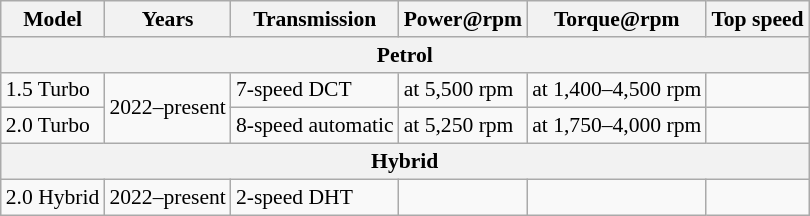<table class="wikitable sortable collapsible" style="text-align:left; font-size:90%;">
<tr>
<th>Model</th>
<th>Years</th>
<th>Transmission</th>
<th>Power@rpm</th>
<th>Torque@rpm</th>
<th>Top speed</th>
</tr>
<tr>
<th colspan=6>Petrol</th>
</tr>
<tr>
<td>1.5 Turbo</td>
<td rowspan=2>2022–present</td>
<td>7-speed DCT</td>
<td> at 5,500 rpm</td>
<td> at 1,400–4,500 rpm</td>
<td></td>
</tr>
<tr>
<td>2.0 Turbo</td>
<td>8-speed automatic</td>
<td> at 5,250 rpm</td>
<td> at 1,750–4,000 rpm</td>
<td></td>
</tr>
<tr>
<th colspan=6>Hybrid</th>
</tr>
<tr>
<td>2.0 Hybrid</td>
<td>2022–present</td>
<td>2-speed DHT</td>
<td></td>
<td></td>
<td></td>
</tr>
</table>
